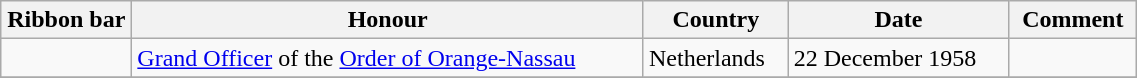<table class="wikitable" style="width:60%;">
<tr>
<th style="width:80px;">Ribbon bar</th>
<th>Honour</th>
<th>Country</th>
<th>Date</th>
<th>Comment</th>
</tr>
<tr>
<td></td>
<td><a href='#'>Grand Officer</a> of the <a href='#'>Order of Orange-Nassau</a></td>
<td>Netherlands</td>
<td>22 December 1958</td>
<td></td>
</tr>
<tr>
</tr>
</table>
